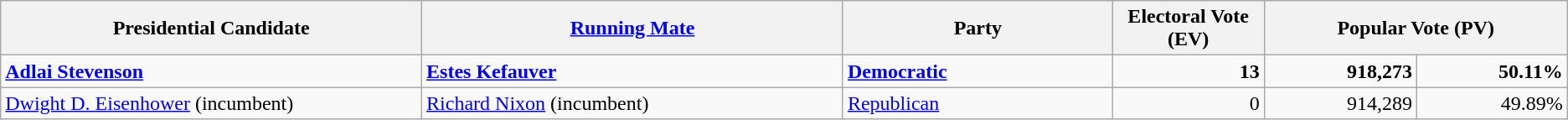<table class="wikitable sortable">
<tr>
<th width="25%">Presidential Candidate</th>
<th width="25%"><a href='#'>Running Mate</a></th>
<th width="16%">Party</th>
<th width="9%">Electoral Vote (EV)</th>
<th width="18%" colspan="2">Popular Vote (PV)</th>
</tr>
<tr>
<td><strong><a href='#'>Adlai Stevenson</a></strong></td>
<td><strong><a href='#'>Estes Kefauver</a></strong></td>
<td><strong><a href='#'>Democratic</a></strong></td>
<td align="right"><strong>13</strong></td>
<td align="right"><strong>918,273</strong></td>
<td align="right"><strong>50.11%</strong></td>
</tr>
<tr>
<td><a href='#'>Dwight D. Eisenhower</a> (incumbent)</td>
<td><a href='#'>Richard Nixon</a> (incumbent)</td>
<td><a href='#'>Republican</a></td>
<td align="right">0</td>
<td align="right">914,289</td>
<td align="right">49.89%</td>
</tr>
</table>
